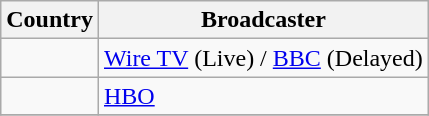<table class="wikitable">
<tr>
<th align=center>Country</th>
<th align=center>Broadcaster</th>
</tr>
<tr>
<td></td>
<td><a href='#'>Wire TV</a> (Live) / <a href='#'>BBC</a> (Delayed)</td>
</tr>
<tr>
<td></td>
<td><a href='#'>HBO</a></td>
</tr>
<tr>
</tr>
</table>
